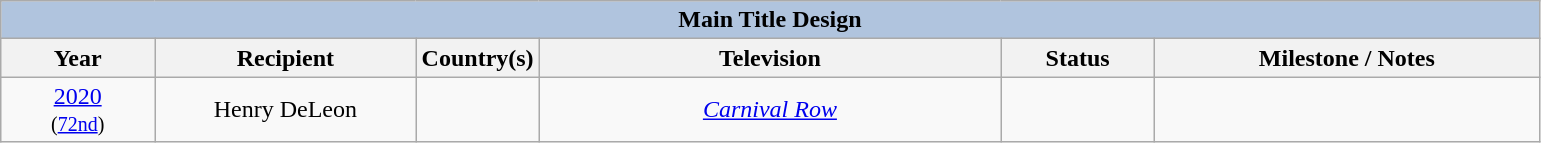<table class="wikitable" style="text-align: center">
<tr>
<th colspan="6" style="background:#B0C4DE;">Main Title Design</th>
</tr>
<tr>
<th width="10%">Year</th>
<th width="17%">Recipient</th>
<th width="8%">Country(s)</th>
<th width="30%">Television</th>
<th width="10%">Status</th>
<th width="25%">Milestone / Notes</th>
</tr>
<tr>
<td><a href='#'>2020</a><br><small>(<a href='#'>72nd</a>)</small></td>
<td>Henry DeLeon</td>
<td></td>
<td><em><a href='#'>Carnival Row</a></em></td>
<td></td>
<td></td>
</tr>
</table>
